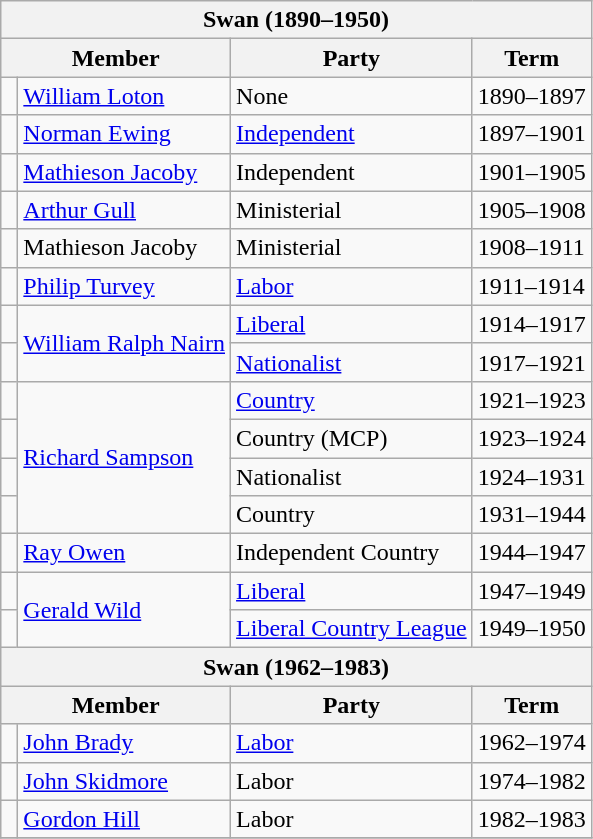<table class="wikitable">
<tr>
<th colspan="4">Swan (1890–1950)</th>
</tr>
<tr>
<th colspan="2">Member</th>
<th>Party</th>
<th>Term</th>
</tr>
<tr>
<td> </td>
<td><a href='#'>William Loton</a></td>
<td>None</td>
<td>1890–1897</td>
</tr>
<tr>
<td> </td>
<td><a href='#'>Norman Ewing</a></td>
<td><a href='#'>Independent</a></td>
<td>1897–1901</td>
</tr>
<tr>
<td> </td>
<td><a href='#'>Mathieson Jacoby</a></td>
<td>Independent</td>
<td>1901–1905</td>
</tr>
<tr>
<td> </td>
<td><a href='#'>Arthur Gull</a></td>
<td>Ministerial</td>
<td>1905–1908</td>
</tr>
<tr>
<td> </td>
<td>Mathieson Jacoby</td>
<td>Ministerial</td>
<td>1908–1911</td>
</tr>
<tr>
<td> </td>
<td><a href='#'>Philip Turvey</a></td>
<td><a href='#'>Labor</a></td>
<td>1911–1914</td>
</tr>
<tr>
<td> </td>
<td rowspan="2"><a href='#'>William Ralph Nairn</a></td>
<td><a href='#'>Liberal</a></td>
<td>1914–1917</td>
</tr>
<tr>
<td> </td>
<td><a href='#'>Nationalist</a></td>
<td>1917–1921</td>
</tr>
<tr>
<td> </td>
<td rowspan="4"><a href='#'>Richard Sampson</a></td>
<td><a href='#'>Country</a></td>
<td>1921–1923</td>
</tr>
<tr>
<td> </td>
<td>Country (MCP)</td>
<td>1923–1924</td>
</tr>
<tr>
<td> </td>
<td>Nationalist</td>
<td>1924–1931</td>
</tr>
<tr>
<td> </td>
<td>Country</td>
<td>1931–1944</td>
</tr>
<tr>
<td> </td>
<td><a href='#'>Ray Owen</a></td>
<td>Independent Country</td>
<td>1944–1947</td>
</tr>
<tr>
<td> </td>
<td rowspan="2"><a href='#'>Gerald Wild</a></td>
<td><a href='#'>Liberal</a></td>
<td>1947–1949</td>
</tr>
<tr>
<td> </td>
<td><a href='#'>Liberal Country League</a></td>
<td>1949–1950</td>
</tr>
<tr>
<th colspan="4">Swan (1962–1983)</th>
</tr>
<tr>
<th colspan="2">Member</th>
<th>Party</th>
<th>Term</th>
</tr>
<tr>
<td> </td>
<td><a href='#'>John Brady</a></td>
<td><a href='#'>Labor</a></td>
<td>1962–1974</td>
</tr>
<tr>
<td> </td>
<td><a href='#'>John Skidmore</a></td>
<td>Labor</td>
<td>1974–1982</td>
</tr>
<tr>
<td> </td>
<td><a href='#'>Gordon Hill</a></td>
<td>Labor</td>
<td>1982–1983</td>
</tr>
<tr>
</tr>
</table>
